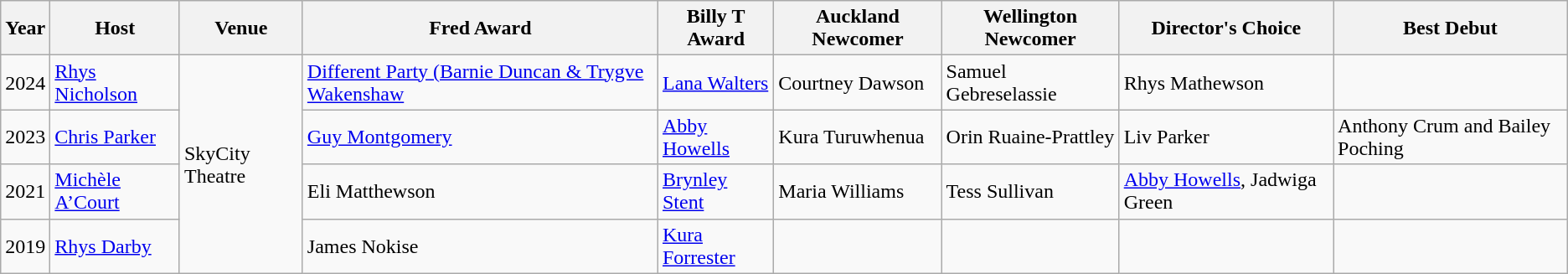<table class="wikitable">
<tr>
<th>Year</th>
<th>Host</th>
<th>Venue</th>
<th>Fred Award</th>
<th>Billy T Award</th>
<th>Auckland Newcomer</th>
<th>Wellington Newcomer</th>
<th>Director's Choice</th>
<th>Best Debut</th>
</tr>
<tr>
<td>2024</td>
<td><a href='#'>Rhys Nicholson</a></td>
<td rowspan="4">SkyCity Theatre</td>
<td><a href='#'>Different Party (Barnie Duncan & Trygve Wakenshaw</a></td>
<td><a href='#'>Lana Walters</a></td>
<td>Courtney Dawson</td>
<td>Samuel Gebreselassie</td>
<td>Rhys Mathewson</td>
<td></td>
</tr>
<tr>
<td>2023</td>
<td><a href='#'>Chris Parker</a></td>
<td><a href='#'>Guy Montgomery</a></td>
<td><a href='#'>Abby Howells</a></td>
<td>Kura Turuwhenua</td>
<td>Orin Ruaine-Prattley</td>
<td>Liv Parker</td>
<td>Anthony Crum and Bailey Poching</td>
</tr>
<tr>
<td>2021</td>
<td><a href='#'>Michèle A’Court</a></td>
<td>Eli Matthewson</td>
<td><a href='#'>Brynley Stent</a></td>
<td>Maria Williams</td>
<td>Tess Sullivan</td>
<td><a href='#'>Abby Howells</a>, Jadwiga Green</td>
<td></td>
</tr>
<tr>
<td>2019</td>
<td><a href='#'>Rhys Darby</a></td>
<td>James Nokise</td>
<td><a href='#'>Kura Forrester</a></td>
<td></td>
<td></td>
<td></td>
<td></td>
</tr>
</table>
